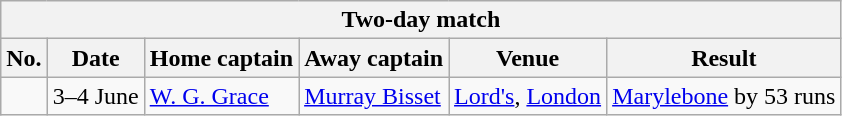<table class="wikitable">
<tr>
<th colspan="9">Two-day match</th>
</tr>
<tr>
<th>No.</th>
<th>Date</th>
<th>Home captain</th>
<th>Away captain</th>
<th>Venue</th>
<th>Result</th>
</tr>
<tr>
<td></td>
<td>3–4 June</td>
<td><a href='#'>W. G. Grace</a></td>
<td><a href='#'>Murray Bisset</a></td>
<td><a href='#'>Lord's</a>, <a href='#'>London</a></td>
<td><a href='#'>Marylebone</a> by 53 runs</td>
</tr>
</table>
